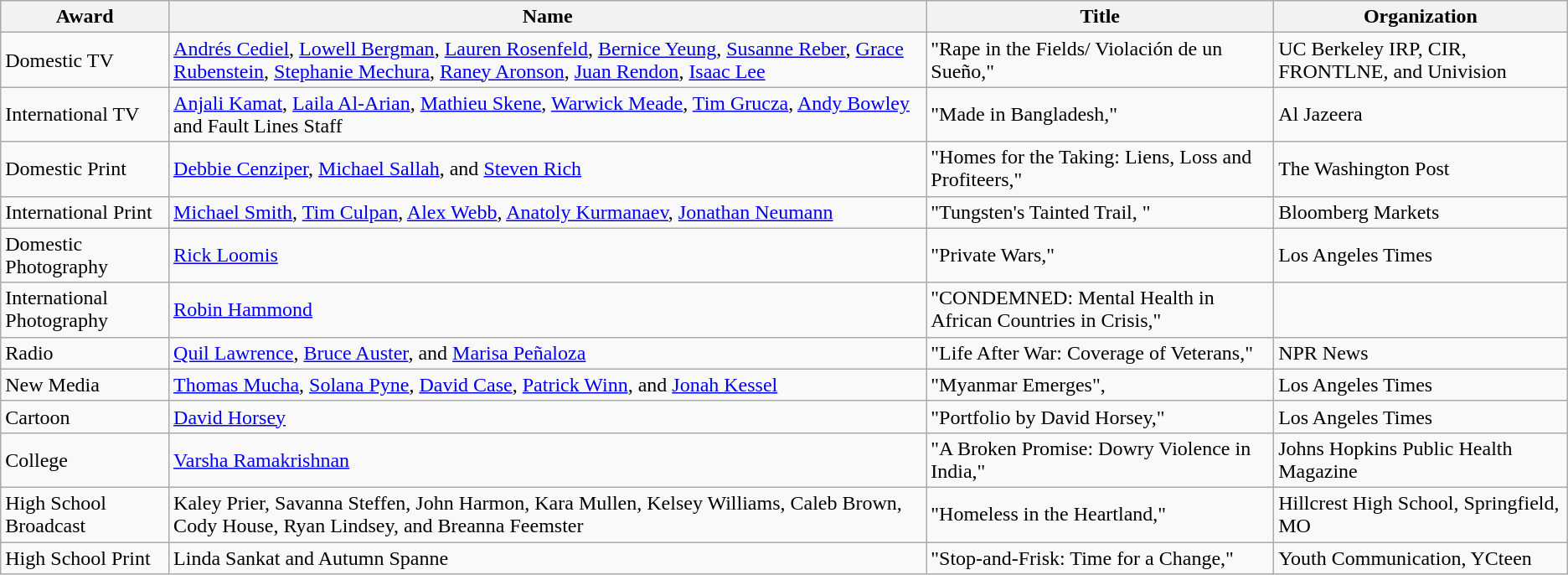<table class="wikitable">
<tr>
<th>Award</th>
<th>Name</th>
<th>Title</th>
<th>Organization</th>
</tr>
<tr>
<td>Domestic TV</td>
<td><a href='#'>Andrés Cediel</a>, <a href='#'>Lowell Bergman</a>, <a href='#'>Lauren Rosenfeld</a>, <a href='#'>Bernice Yeung</a>, <a href='#'>Susanne Reber</a>, <a href='#'>Grace Rubenstein</a>, <a href='#'>Stephanie Mechura</a>, <a href='#'>Raney Aronson</a>, <a href='#'>Juan Rendon</a>, <a href='#'>Isaac Lee</a></td>
<td>"Rape in the Fields/ Violación de un Sueño,"</td>
<td>UC Berkeley IRP, CIR, FRONTLNE, and Univision</td>
</tr>
<tr>
<td>International TV</td>
<td><a href='#'>Anjali Kamat</a>, <a href='#'>Laila Al-Arian</a>, <a href='#'>Mathieu Skene</a>, <a href='#'>Warwick Meade</a>, <a href='#'>Tim Grucza</a>, <a href='#'>Andy Bowley</a> and Fault Lines Staff</td>
<td>"Made in Bangladesh,"</td>
<td>Al Jazeera</td>
</tr>
<tr>
<td>Domestic Print</td>
<td><a href='#'>Debbie Cenziper</a>, <a href='#'>Michael Sallah</a>, and <a href='#'>Steven Rich</a></td>
<td>"Homes for the Taking: Liens, Loss and Profiteers,"</td>
<td>The Washington Post</td>
</tr>
<tr>
<td>International Print</td>
<td><a href='#'>Michael Smith</a>, <a href='#'>Tim Culpan</a>, <a href='#'>Alex Webb</a>, <a href='#'>Anatoly Kurmanaev</a>, <a href='#'>Jonathan Neumann</a></td>
<td>"Tungsten's Tainted Trail, "</td>
<td>Bloomberg Markets</td>
</tr>
<tr>
<td>Domestic Photography</td>
<td><a href='#'>Rick Loomis</a></td>
<td>"Private Wars,"</td>
<td>Los Angeles Times</td>
</tr>
<tr>
<td>International Photography</td>
<td><a href='#'>Robin Hammond</a></td>
<td>"CONDEMNED: Mental Health in African Countries in Crisis,"</td>
<td></td>
</tr>
<tr>
<td>Radio</td>
<td><a href='#'>Quil Lawrence</a>, <a href='#'>Bruce Auster</a>, and <a href='#'>Marisa Peñaloza</a></td>
<td>"Life After War: Coverage of Veterans,"</td>
<td>NPR News</td>
</tr>
<tr>
<td>New Media</td>
<td><a href='#'>Thomas Mucha</a>, <a href='#'>Solana Pyne</a>, <a href='#'>David Case</a>, <a href='#'>Patrick Winn</a>, and <a href='#'>Jonah Kessel</a></td>
<td>"Myanmar Emerges",</td>
<td>Los Angeles Times</td>
</tr>
<tr>
<td>Cartoon</td>
<td><a href='#'>David Horsey</a></td>
<td>"Portfolio by David Horsey,"</td>
<td>Los Angeles Times</td>
</tr>
<tr>
<td>College</td>
<td><a href='#'>Varsha Ramakrishnan</a></td>
<td>"A Broken Promise: Dowry Violence in India,"</td>
<td>Johns Hopkins Public Health Magazine</td>
</tr>
<tr>
<td>High School Broadcast</td>
<td>Kaley Prier, Savanna Steffen, John Harmon, Kara Mullen, Kelsey Williams, Caleb Brown, Cody House, Ryan Lindsey, and Breanna Feemster</td>
<td>"Homeless in the Heartland,"</td>
<td>Hillcrest High School, Springfield, MO</td>
</tr>
<tr>
<td>High School Print</td>
<td>Linda Sankat and Autumn Spanne</td>
<td>"Stop-and-Frisk: Time for a Change,"</td>
<td>Youth Communication, YCteen</td>
</tr>
</table>
